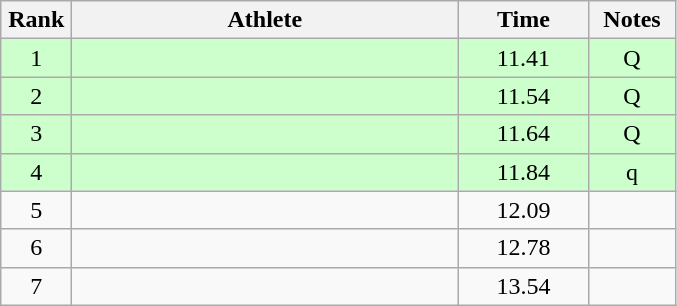<table class="wikitable" style="text-align:center">
<tr>
<th width=40>Rank</th>
<th width=250>Athlete</th>
<th width=80>Time</th>
<th width=50>Notes</th>
</tr>
<tr bgcolor=ccffcc>
<td>1</td>
<td align=left></td>
<td>11.41</td>
<td>Q</td>
</tr>
<tr bgcolor=ccffcc>
<td>2</td>
<td align=left></td>
<td>11.54</td>
<td>Q</td>
</tr>
<tr bgcolor=ccffcc>
<td>3</td>
<td align=left></td>
<td>11.64</td>
<td>Q</td>
</tr>
<tr bgcolor=ccffcc>
<td>4</td>
<td align=left></td>
<td>11.84</td>
<td>q</td>
</tr>
<tr>
<td>5</td>
<td align=left></td>
<td>12.09</td>
<td></td>
</tr>
<tr>
<td>6</td>
<td align=left></td>
<td>12.78</td>
<td></td>
</tr>
<tr>
<td>7</td>
<td align=left></td>
<td>13.54</td>
<td></td>
</tr>
</table>
